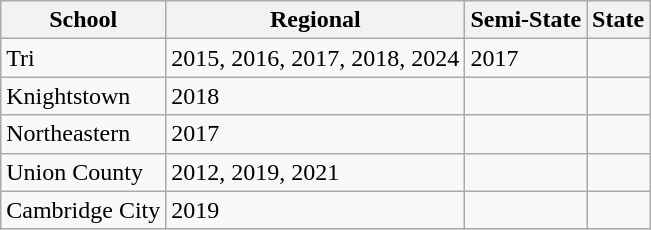<table class="wikitable">
<tr>
<th>School</th>
<th>Regional</th>
<th>Semi-State</th>
<th>State</th>
</tr>
<tr>
<td>Tri</td>
<td>2015, 2016, 2017, 2018, 2024</td>
<td>2017</td>
<td></td>
</tr>
<tr>
<td>Knightstown</td>
<td>2018</td>
<td></td>
<td></td>
</tr>
<tr>
<td>Northeastern</td>
<td>2017</td>
<td></td>
<td></td>
</tr>
<tr>
<td>Union County</td>
<td>2012, 2019, 2021</td>
<td></td>
<td></td>
</tr>
<tr>
<td>Cambridge City</td>
<td>2019</td>
<td></td>
<td></td>
</tr>
</table>
